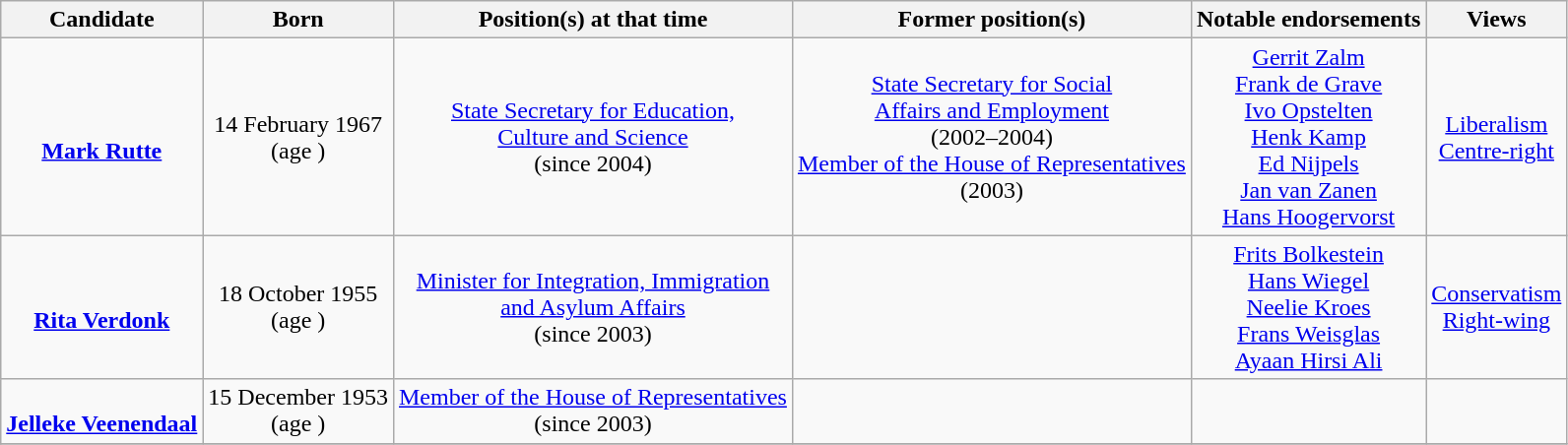<table class="wikitable sortable" style="text-align:center">
<tr>
<th>Candidate</th>
<th>Born</th>
<th>Position(s) at that time</th>
<th>Former position(s)</th>
<th>Notable endorsements</th>
<th>Views</th>
</tr>
<tr>
<td> <br> <strong><a href='#'>Mark Rutte</a></strong></td>
<td>14 February 1967 <br> (age )</td>
<td><a href='#'>State Secretary for Education, <br> Culture and Science</a> <br> (since 2004)</td>
<td><a href='#'>State Secretary for Social <br> Affairs and Employment</a> <br> (2002–2004) <br> <a href='#'>Member of the House of Representatives</a> <br> (2003)</td>
<td><a href='#'>Gerrit Zalm</a> <br> <a href='#'>Frank de Grave</a> <br> <a href='#'>Ivo Opstelten</a> <br> <a href='#'>Henk Kamp</a> <br> <a href='#'>Ed Nijpels</a> <br> <a href='#'>Jan van Zanen</a> <br> <a href='#'>Hans Hoogervorst</a></td>
<td><a href='#'>Liberalism</a> <br> <a href='#'>Centre-right</a></td>
</tr>
<tr>
<td> <br> <strong><a href='#'>Rita Verdonk</a></strong></td>
<td>18 October 1955 <br> (age )</td>
<td><a href='#'>Minister for Integration, Immigration <br> and Asylum Affairs</a> <br> (since 2003)</td>
<td></td>
<td><a href='#'>Frits Bolkestein</a> <br> <a href='#'>Hans Wiegel</a> <br> <a href='#'>Neelie Kroes</a> <br> <a href='#'>Frans Weisglas</a> <br> <a href='#'>Ayaan Hirsi Ali</a> <br> </td>
<td><a href='#'>Conservatism</a> <br> <a href='#'>Right-wing</a></td>
</tr>
<tr>
<td> <br> <strong><a href='#'>Jelleke Veenendaal</a></strong></td>
<td>15 December 1953 <br> (age )</td>
<td><a href='#'>Member of the House of Representatives</a> <br> (since 2003)</td>
<td></td>
<td></td>
<td></td>
</tr>
<tr>
</tr>
</table>
